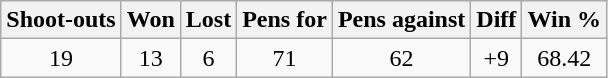<table class="wikitable" style="text-align:center">
<tr>
<th>Shoot-outs</th>
<th>Won</th>
<th>Lost</th>
<th>Pens for</th>
<th>Pens against</th>
<th>Diff</th>
<th>Win %</th>
</tr>
<tr>
<td>19</td>
<td>13</td>
<td>6</td>
<td>71</td>
<td>62</td>
<td>+9</td>
<td>68.42</td>
</tr>
</table>
